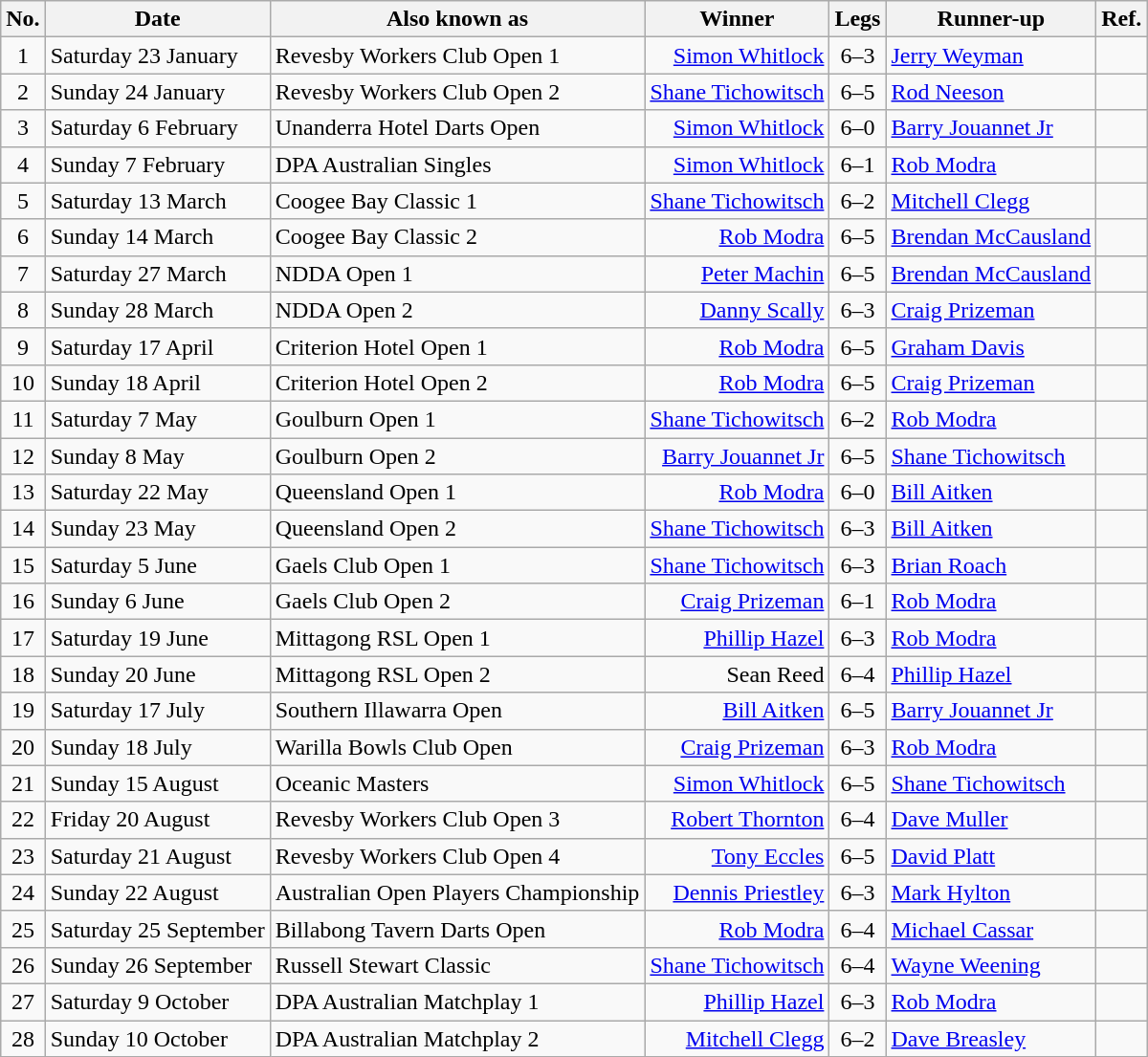<table class="wikitable">
<tr>
<th>No.</th>
<th>Date</th>
<th>Also known as</th>
<th>Winner</th>
<th>Legs</th>
<th>Runner-up</th>
<th>Ref.</th>
</tr>
<tr>
<td align=center>1</td>
<td>Saturday 23 January</td>
<td>Revesby Workers Club Open 1</td>
<td align=right><a href='#'>Simon Whitlock</a> </td>
<td align=center>6–3</td>
<td> <a href='#'>Jerry Weyman</a></td>
<td></td>
</tr>
<tr>
<td align=center>2</td>
<td>Sunday 24 January</td>
<td>Revesby Workers Club Open 2</td>
<td align=right><a href='#'>Shane Tichowitsch</a> </td>
<td align=center>6–5</td>
<td> <a href='#'>Rod Neeson</a></td>
<td></td>
</tr>
<tr>
<td align=center>3</td>
<td>Saturday 6 February</td>
<td>Unanderra Hotel Darts Open</td>
<td align=right><a href='#'>Simon Whitlock</a> </td>
<td align=center>6–0</td>
<td> <a href='#'>Barry Jouannet Jr</a></td>
<td></td>
</tr>
<tr>
<td align=center>4</td>
<td>Sunday 7 February</td>
<td>DPA Australian Singles</td>
<td align=right><a href='#'>Simon Whitlock</a> </td>
<td align=center>6–1</td>
<td> <a href='#'>Rob Modra</a></td>
<td></td>
</tr>
<tr>
<td align=center>5</td>
<td>Saturday 13 March</td>
<td>Coogee Bay Classic 1</td>
<td align=right><a href='#'>Shane Tichowitsch</a> </td>
<td align=center>6–2</td>
<td> <a href='#'>Mitchell Clegg</a></td>
<td></td>
</tr>
<tr>
<td align=center>6</td>
<td>Sunday 14 March</td>
<td>Coogee Bay Classic 2</td>
<td align=right><a href='#'>Rob Modra</a> </td>
<td align=center>6–5</td>
<td> <a href='#'>Brendan McCausland</a></td>
<td></td>
</tr>
<tr>
<td align=center>7</td>
<td>Saturday 27 March</td>
<td>NDDA Open 1</td>
<td align=right><a href='#'>Peter Machin</a> </td>
<td align=center>6–5</td>
<td> <a href='#'>Brendan McCausland</a></td>
<td></td>
</tr>
<tr>
<td align=center>8</td>
<td>Sunday 28 March</td>
<td>NDDA Open 2</td>
<td align=right><a href='#'>Danny Scally</a> </td>
<td align=center>6–3</td>
<td> <a href='#'>Craig Prizeman</a></td>
<td></td>
</tr>
<tr>
<td align=center>9</td>
<td>Saturday 17 April</td>
<td>Criterion Hotel Open 1</td>
<td align=right><a href='#'>Rob Modra</a> </td>
<td align=center>6–5</td>
<td> <a href='#'>Graham Davis</a></td>
<td></td>
</tr>
<tr>
<td align=center>10</td>
<td>Sunday 18 April</td>
<td>Criterion Hotel Open 2</td>
<td align=right><a href='#'>Rob Modra</a> </td>
<td align=center>6–5</td>
<td> <a href='#'>Craig Prizeman</a></td>
<td></td>
</tr>
<tr>
<td align=center>11</td>
<td>Saturday 7 May</td>
<td>Goulburn Open 1</td>
<td align=right><a href='#'>Shane Tichowitsch</a> </td>
<td align=center>6–2</td>
<td> <a href='#'>Rob Modra</a></td>
<td></td>
</tr>
<tr>
<td align=center>12</td>
<td>Sunday 8 May</td>
<td>Goulburn Open 2</td>
<td align=right><a href='#'>Barry Jouannet Jr</a> </td>
<td align=center>6–5</td>
<td> <a href='#'>Shane Tichowitsch</a></td>
<td></td>
</tr>
<tr>
<td align=center>13</td>
<td>Saturday 22 May</td>
<td>Queensland Open 1</td>
<td align=right><a href='#'>Rob Modra</a> </td>
<td align=center>6–0</td>
<td> <a href='#'>Bill Aitken</a></td>
<td></td>
</tr>
<tr>
<td align=center>14</td>
<td>Sunday 23 May</td>
<td>Queensland Open 2</td>
<td align=right><a href='#'>Shane Tichowitsch</a> </td>
<td align=center>6–3</td>
<td> <a href='#'>Bill Aitken</a></td>
<td></td>
</tr>
<tr>
<td align=center>15</td>
<td>Saturday 5 June</td>
<td>Gaels Club Open 1</td>
<td align=right><a href='#'>Shane Tichowitsch</a> </td>
<td align=center>6–3</td>
<td> <a href='#'>Brian Roach</a></td>
<td></td>
</tr>
<tr>
<td align=center>16</td>
<td>Sunday 6 June</td>
<td>Gaels Club Open 2</td>
<td align=right><a href='#'>Craig Prizeman</a> </td>
<td align=center>6–1</td>
<td> <a href='#'>Rob Modra</a></td>
<td></td>
</tr>
<tr>
<td align=center>17</td>
<td>Saturday 19 June</td>
<td>Mittagong RSL Open 1</td>
<td align=right><a href='#'>Phillip Hazel</a> </td>
<td align=center>6–3</td>
<td> <a href='#'>Rob Modra</a></td>
<td></td>
</tr>
<tr>
<td align=center>18</td>
<td>Sunday 20 June</td>
<td>Mittagong RSL Open 2</td>
<td align=right>Sean Reed </td>
<td align=center>6–4</td>
<td> <a href='#'>Phillip Hazel</a></td>
<td></td>
</tr>
<tr>
<td align=center>19</td>
<td>Saturday 17 July</td>
<td>Southern Illawarra Open</td>
<td align=right><a href='#'>Bill Aitken</a> </td>
<td align=center>6–5</td>
<td> <a href='#'>Barry Jouannet Jr</a></td>
<td></td>
</tr>
<tr>
<td align=center>20</td>
<td>Sunday 18 July</td>
<td>Warilla Bowls Club Open</td>
<td align=right><a href='#'>Craig Prizeman</a> </td>
<td align=center>6–3</td>
<td> <a href='#'>Rob Modra</a></td>
<td></td>
</tr>
<tr>
<td align=center>21</td>
<td>Sunday 15 August</td>
<td>Oceanic Masters</td>
<td align=right><a href='#'>Simon Whitlock</a> </td>
<td align=center>6–5</td>
<td> <a href='#'>Shane Tichowitsch</a></td>
<td></td>
</tr>
<tr>
<td align=center>22</td>
<td>Friday 20 August</td>
<td>Revesby Workers Club Open 3</td>
<td align=right><a href='#'>Robert Thornton</a> </td>
<td align=center>6–4</td>
<td> <a href='#'>Dave Muller</a></td>
<td></td>
</tr>
<tr>
<td align=center>23</td>
<td>Saturday 21 August</td>
<td>Revesby Workers Club Open 4</td>
<td align=right><a href='#'>Tony Eccles</a> </td>
<td align=center>6–5</td>
<td> <a href='#'>David Platt</a></td>
<td></td>
</tr>
<tr>
<td align=center>24</td>
<td>Sunday 22 August</td>
<td>Australian Open Players Championship</td>
<td align=right><a href='#'>Dennis Priestley</a> </td>
<td align=center>6–3</td>
<td> <a href='#'>Mark Hylton</a></td>
<td></td>
</tr>
<tr>
<td align=center>25</td>
<td>Saturday 25 September</td>
<td>Billabong Tavern Darts Open</td>
<td align=right><a href='#'>Rob Modra</a> </td>
<td align=center>6–4</td>
<td> <a href='#'>Michael Cassar</a></td>
<td></td>
</tr>
<tr>
<td align=center>26</td>
<td>Sunday 26 September</td>
<td>Russell Stewart Classic</td>
<td align=right><a href='#'>Shane Tichowitsch</a> </td>
<td align=center>6–4</td>
<td> <a href='#'>Wayne Weening</a></td>
<td></td>
</tr>
<tr>
<td align=center>27</td>
<td>Saturday 9 October</td>
<td>DPA Australian Matchplay 1</td>
<td align=right><a href='#'>Phillip Hazel</a> </td>
<td align=center>6–3</td>
<td> <a href='#'>Rob Modra</a></td>
<td></td>
</tr>
<tr>
<td align=center>28</td>
<td>Sunday 10 October</td>
<td>DPA Australian Matchplay 2</td>
<td align=right><a href='#'>Mitchell Clegg</a> </td>
<td align=center>6–2</td>
<td> <a href='#'>Dave Breasley</a></td>
<td></td>
</tr>
</table>
